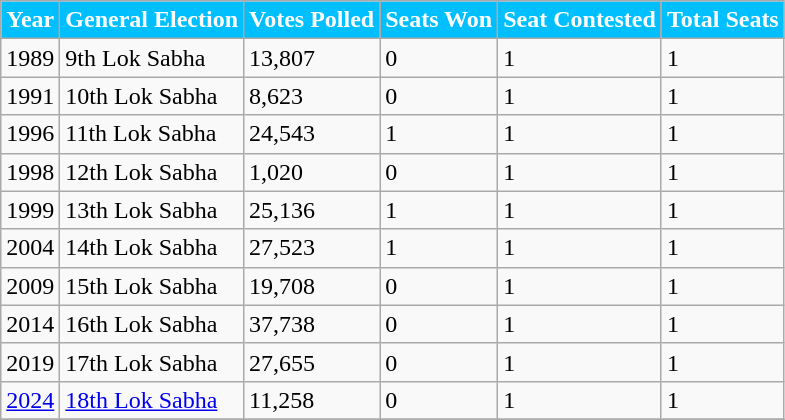<table class="wikitable">
<tr>
<th style="background-color:#00BFFF; color:white">Year</th>
<th style="background-color:#00BFFF; color:white">General Election</th>
<th style="background-color:#00BFFF; color:white">Votes Polled</th>
<th style="background-color:#00BFFF; color:white">Seats Won</th>
<th style="background-color:#00BFFF; color:white">Seat Contested</th>
<th style="background-color:#00BFFF; color:white">Total Seats</th>
</tr>
<tr>
<td>1989</td>
<td>9th Lok Sabha</td>
<td>13,807</td>
<td>0</td>
<td>1</td>
<td>1</td>
</tr>
<tr>
<td>1991</td>
<td>10th Lok Sabha</td>
<td>8,623</td>
<td>0</td>
<td>1</td>
<td>1</td>
</tr>
<tr>
<td>1996</td>
<td>11th Lok Sabha</td>
<td>24,543</td>
<td>1</td>
<td>1</td>
<td>1</td>
</tr>
<tr>
<td>1998</td>
<td>12th Lok Sabha</td>
<td>1,020</td>
<td>0</td>
<td>1</td>
<td>1</td>
</tr>
<tr>
<td>1999</td>
<td>13th Lok Sabha</td>
<td>25,136</td>
<td>1</td>
<td>1</td>
<td>1</td>
</tr>
<tr>
<td>2004</td>
<td>14th Lok Sabha</td>
<td>27,523</td>
<td>1</td>
<td>1</td>
<td>1</td>
</tr>
<tr>
<td>2009</td>
<td>15th Lok Sabha</td>
<td>19,708</td>
<td>0</td>
<td>1</td>
<td>1</td>
</tr>
<tr>
<td>2014</td>
<td>16th Lok Sabha</td>
<td>37,738</td>
<td>0</td>
<td>1</td>
<td>1</td>
</tr>
<tr>
<td>2019</td>
<td>17th Lok Sabha</td>
<td>27,655</td>
<td>0</td>
<td>1</td>
<td>1</td>
</tr>
<tr>
<td><a href='#'>2024</a></td>
<td><a href='#'>18th Lok Sabha</a></td>
<td>11,258</td>
<td>0</td>
<td>1</td>
<td>1</td>
</tr>
<tr>
</tr>
</table>
